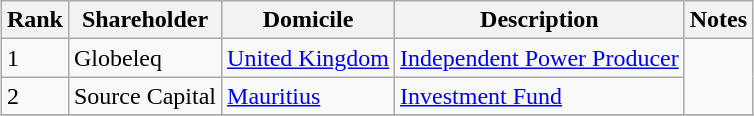<table class="wikitable sortable" style="margin: 0.5em auto">
<tr>
<th>Rank</th>
<th>Shareholder</th>
<th>Domicile</th>
<th>Description</th>
<th>Notes</th>
</tr>
<tr>
<td>1</td>
<td>Globeleq</td>
<td><a href='#'>United Kingdom</a></td>
<td><a href='#'>Independent Power Producer</a></td>
<td rowspan=2></td>
</tr>
<tr>
<td>2</td>
<td>Source Capital</td>
<td><a href='#'>Mauritius</a></td>
<td><a href='#'>Investment Fund</a></td>
</tr>
<tr>
</tr>
</table>
